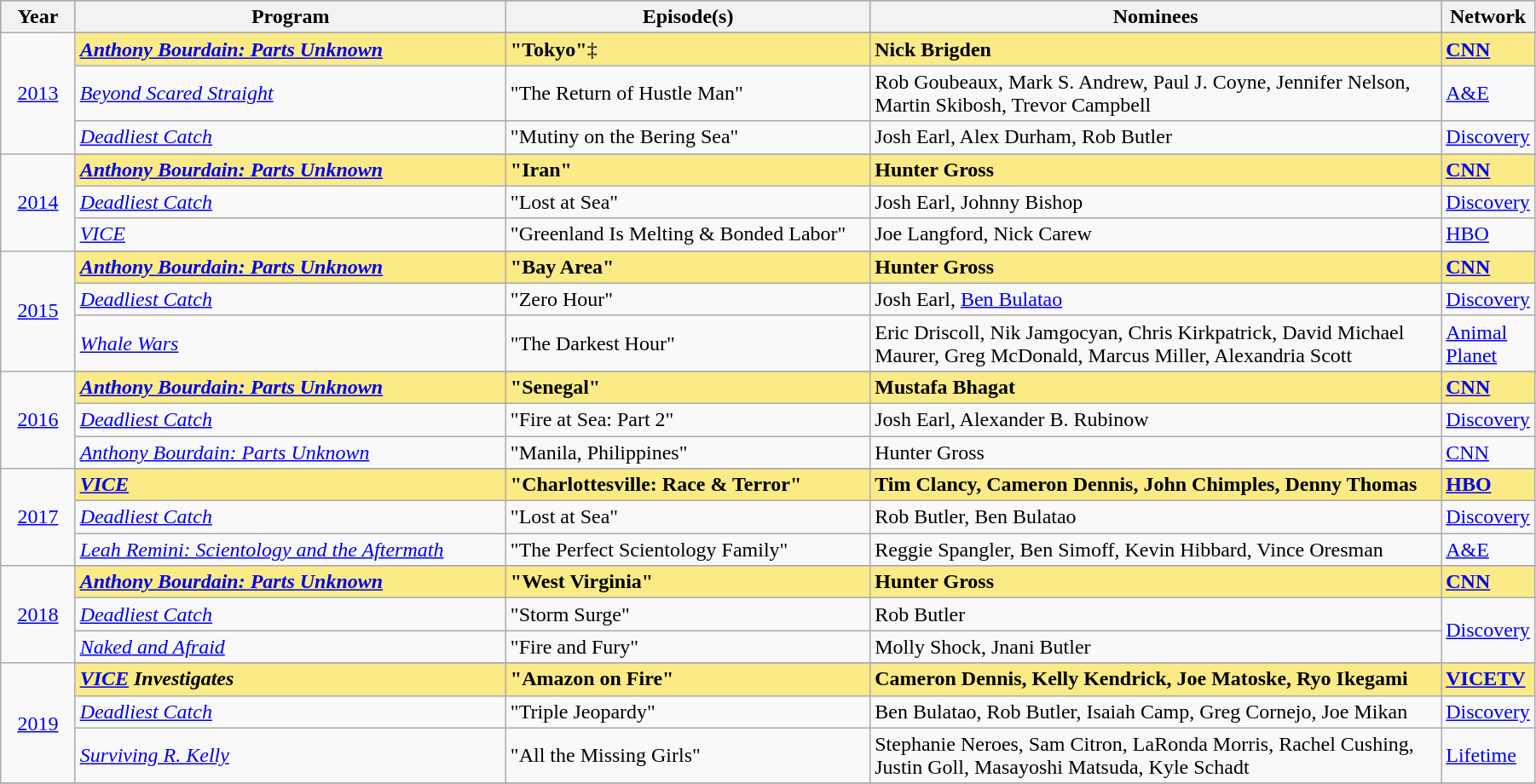<table class="wikitable" style="width:95%">
<tr bgcolor="#bebebe">
<th width="5%">Year</th>
<th width="30%">Program</th>
<th width="25%">Episode(s)</th>
<th width="40%">Nominees</th>
<th width="10%">Network</th>
</tr>
<tr>
<td rowspan=4 style="text-align:center"><a href='#'>2013</a><br></td>
</tr>
<tr style="background:#FAEB86">
<td><strong><em><a href='#'>Anthony Bourdain: Parts Unknown</a></em></strong></td>
<td><strong>"Tokyo"</strong>‡</td>
<td><strong>Nick Brigden</strong></td>
<td><strong><a href='#'>CNN</a></strong></td>
</tr>
<tr>
<td><em><a href='#'>Beyond Scared Straight</a></em></td>
<td>"The Return of Hustle Man"</td>
<td>Rob Goubeaux, Mark S. Andrew, Paul J. Coyne, Jennifer Nelson, Martin Skibosh, Trevor Campbell</td>
<td><a href='#'>A&E</a></td>
</tr>
<tr>
<td><em><a href='#'>Deadliest Catch</a></em></td>
<td>"Mutiny on the Bering Sea"</td>
<td>Josh Earl, Alex Durham, Rob Butler</td>
<td><a href='#'>Discovery</a></td>
</tr>
<tr>
<td rowspan=4 style="text-align:center"><a href='#'>2014</a><br></td>
</tr>
<tr style="background:#FAEB86">
<td><strong><em><a href='#'>Anthony Bourdain: Parts Unknown</a></em></strong></td>
<td><strong>"Iran"</strong></td>
<td><strong>Hunter Gross</strong></td>
<td><strong><a href='#'>CNN</a></strong></td>
</tr>
<tr>
<td><em><a href='#'>Deadliest Catch</a></em></td>
<td>"Lost at Sea"</td>
<td>Josh Earl, Johnny Bishop</td>
<td><a href='#'>Discovery</a></td>
</tr>
<tr>
<td><em><a href='#'>VICE</a></em></td>
<td>"Greenland Is Melting & Bonded Labor"</td>
<td>Joe Langford, Nick Carew</td>
<td><a href='#'>HBO</a></td>
</tr>
<tr>
<td rowspan=4 style="text-align:center"><a href='#'>2015</a><br></td>
</tr>
<tr style="background:#FAEB86">
<td><strong><em><a href='#'>Anthony Bourdain: Parts Unknown</a></em></strong></td>
<td><strong>"Bay Area"</strong></td>
<td><strong>Hunter Gross</strong></td>
<td><strong><a href='#'>CNN</a></strong></td>
</tr>
<tr>
<td><em><a href='#'>Deadliest Catch</a></em></td>
<td>"Zero Hour"</td>
<td>Josh Earl, <a href='#'>Ben Bulatao</a></td>
<td><a href='#'>Discovery</a></td>
</tr>
<tr>
<td><em><a href='#'>Whale Wars</a></em></td>
<td>"The Darkest Hour"</td>
<td>Eric Driscoll, Nik Jamgocyan, Chris Kirkpatrick, David Michael Maurer, Greg McDonald, Marcus Miller, Alexandria Scott</td>
<td><a href='#'>Animal Planet</a></td>
</tr>
<tr>
<td rowspan=4 style="text-align:center"><a href='#'>2016</a><br></td>
</tr>
<tr style="background:#FAEB86">
<td><strong><em><a href='#'>Anthony Bourdain: Parts Unknown</a></em></strong></td>
<td><strong>"Senegal"</strong></td>
<td><strong>Mustafa Bhagat</strong></td>
<td><strong><a href='#'>CNN</a></strong></td>
</tr>
<tr>
<td><em><a href='#'>Deadliest Catch</a></em></td>
<td>"Fire at Sea: Part 2"</td>
<td>Josh Earl, Alexander B. Rubinow</td>
<td><a href='#'>Discovery</a></td>
</tr>
<tr>
<td><em><a href='#'>Anthony Bourdain: Parts Unknown</a></em></td>
<td>"Manila, Philippines"</td>
<td>Hunter Gross</td>
<td><a href='#'>CNN</a></td>
</tr>
<tr>
<td rowspan=4 style="text-align:center"><a href='#'>2017</a><br></td>
</tr>
<tr style="background:#FAEB86">
<td><strong><em><a href='#'>VICE</a></em></strong></td>
<td><strong>"Charlottesville: Race & Terror"</strong></td>
<td><strong>Tim Clancy, Cameron Dennis, John Chimples, Denny Thomas</strong></td>
<td><strong><a href='#'>HBO</a></strong></td>
</tr>
<tr>
<td><em><a href='#'>Deadliest Catch</a></em></td>
<td>"Lost at Sea"</td>
<td>Rob Butler, Ben Bulatao</td>
<td><a href='#'>Discovery</a></td>
</tr>
<tr>
<td><em><a href='#'>Leah Remini: Scientology and the Aftermath</a></em></td>
<td>"The Perfect Scientology Family"</td>
<td>Reggie Spangler, Ben Simoff, Kevin Hibbard, Vince Oresman</td>
<td><a href='#'>A&E</a></td>
</tr>
<tr>
<td rowspan=4 style="text-align:center"><a href='#'>2018</a><br></td>
</tr>
<tr style="background:#FAEB86">
<td><strong><em><a href='#'>Anthony Bourdain: Parts Unknown</a></em></strong></td>
<td><strong>"West Virginia"</strong></td>
<td><strong>Hunter Gross</strong></td>
<td><strong><a href='#'>CNN</a></strong></td>
</tr>
<tr>
<td><em><a href='#'>Deadliest Catch</a></em></td>
<td>"Storm Surge"</td>
<td>Rob Butler</td>
<td rowspan="2"><a href='#'>Discovery</a></td>
</tr>
<tr>
<td><em><a href='#'>Naked and Afraid</a></em></td>
<td>"Fire and Fury"</td>
<td>Molly Shock, Jnani Butler</td>
</tr>
<tr>
<td rowspan=4 style="text-align:center"><a href='#'>2019</a><br></td>
</tr>
<tr style="background:#FAEB86">
<td><strong><em><a href='#'>VICE</a> Investigates</em></strong></td>
<td><strong>"Amazon on Fire"</strong></td>
<td><strong>Cameron Dennis, Kelly Kendrick, Joe Matoske, Ryo Ikegami</strong></td>
<td><strong><a href='#'>VICETV</a></strong></td>
</tr>
<tr>
<td><em><a href='#'>Deadliest Catch</a></em></td>
<td>"Triple Jeopardy"</td>
<td>Ben Bulatao, Rob Butler, Isaiah Camp, Greg Cornejo, Joe Mikan</td>
<td><a href='#'>Discovery</a></td>
</tr>
<tr>
<td><em><a href='#'>Surviving R. Kelly</a></em></td>
<td>"All the Missing Girls"</td>
<td>Stephanie Neroes, Sam Citron, LaRonda Morris, Rachel Cushing, Justin Goll, Masayoshi Matsuda, Kyle Schadt</td>
<td><a href='#'>Lifetime</a></td>
</tr>
<tr>
</tr>
</table>
